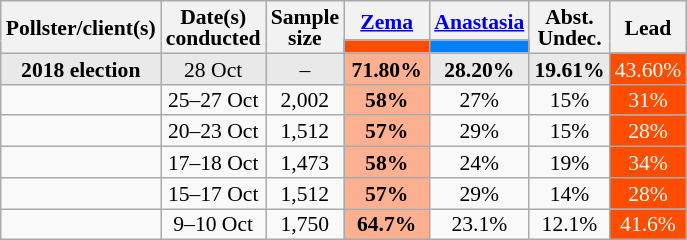<table class="wikitable sortable" style="text-align:center;font-size:90%;line-height:14px;">
<tr>
<th rowspan="2">Pollster/client(s)</th>
<th rowspan="2">Date(s)<br>conducted</th>
<th rowspan="2" data-sort-type="number">Sample<br>size</th>
<th class="unsortable" style="width:50px;"><a href='#'>Zema</a><br></th>
<th class="unsortable" style="width:50px;"><a href='#'>Anastasia</a><br></th>
<th rowspan="2" class="unsortable">Abst.<br>Undec.</th>
<th rowspan="2" data-sort-type="number">Lead</th>
</tr>
<tr>
<th data-sort-type="number" class="sortable" style="background:#FF4D00;"></th>
<th data-sort-type="number" class="sortable" style="background:#0080FF;"></th>
</tr>
<tr style="background:#E9E9E9;">
<td><strong>2018 election</strong></td>
<td>28 Oct</td>
<td>–</td>
<td style="background:#FCB090;"><strong>71.80%</strong></td>
<td><strong>28.20%</strong></td>
<td><strong>19.61%</strong></td>
<td style="background:#FF4D00;color:#FFFFFF;">43.60%</td>
</tr>
<tr>
<td></td>
<td>25–27 Oct</td>
<td>2,002</td>
<td style="background:#FCB090;"><strong>58%</strong></td>
<td>27%</td>
<td>15%</td>
<td style="background:#FF4D00;color:#FFFFFF;">31%</td>
</tr>
<tr>
<td></td>
<td>20–23 Oct</td>
<td>1,512</td>
<td style="background:#FCB090;"><strong>57%</strong></td>
<td>29%</td>
<td>15%</td>
<td style="background:#FF4D00;color:#FFFFFF;">28%</td>
</tr>
<tr>
<td></td>
<td>17–18 Oct</td>
<td>1,473</td>
<td style="background:#FCB090;"><strong>58%</strong></td>
<td>24%</td>
<td>19%</td>
<td style="background:#FF4D00;color:#FFFFFF;">34%</td>
</tr>
<tr>
<td></td>
<td>15–17 Oct</td>
<td>1,512</td>
<td style="background:#FCB090;"><strong>57%</strong></td>
<td>29%</td>
<td>14%</td>
<td style="background:#FF4D00;color:#FFFFFF;">28%</td>
</tr>
<tr>
<td></td>
<td>9–10 Oct</td>
<td>1,750</td>
<td style="background:#FCB090;"><strong>64.7%</strong></td>
<td>23.1%</td>
<td>12.1%</td>
<td style="background:#FF4D00;color:#FFFFFF;">41.6%</td>
</tr>
</table>
